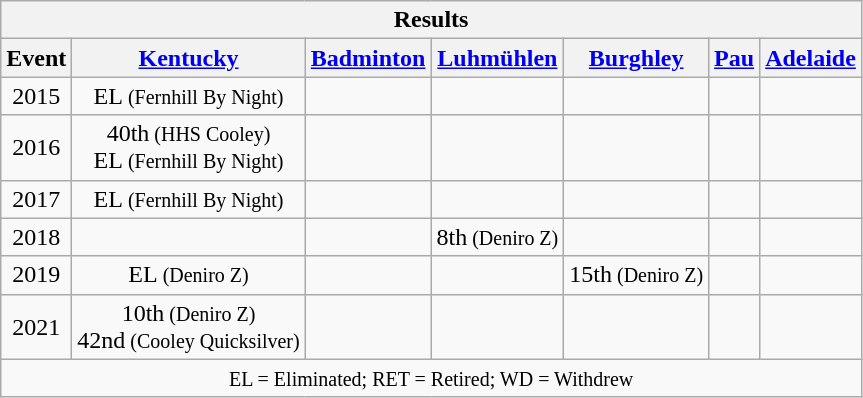<table class="wikitable" style="text-align:center">
<tr>
<th colspan=13 align=center><strong>Results</strong></th>
</tr>
<tr>
<th>Event</th>
<th><a href='#'>Kentucky</a></th>
<th><a href='#'>Badminton</a></th>
<th><a href='#'>Luhmühlen</a></th>
<th><a href='#'>Burghley</a></th>
<th><a href='#'>Pau</a></th>
<th><a href='#'>Adelaide</a></th>
</tr>
<tr>
<td>2015</td>
<td>EL<small> (Fernhill By Night)</small></td>
<td></td>
<td></td>
<td></td>
<td></td>
<td></td>
</tr>
<tr>
<td>2016</td>
<td>40th<small> (HHS Cooley)</small><br>EL<small> (Fernhill By Night)</small></td>
<td></td>
<td></td>
<td></td>
<td></td>
<td></td>
</tr>
<tr>
<td>2017</td>
<td>EL<small> (Fernhill By Night)</small></td>
<td></td>
<td></td>
<td></td>
<td></td>
<td></td>
</tr>
<tr>
<td>2018</td>
<td></td>
<td></td>
<td>8th<small> (Deniro Z)</small></td>
<td></td>
<td></td>
<td></td>
</tr>
<tr>
<td>2019</td>
<td>EL<small> (Deniro Z)</small></td>
<td></td>
<td></td>
<td>15th<small> (Deniro Z)</small></td>
<td></td>
<td></td>
</tr>
<tr>
<td>2021</td>
<td>10th<small> (Deniro Z)</small><br>42nd<small> (Cooley Quicksilver)</small></td>
<td></td>
<td></td>
<td></td>
<td></td>
<td></td>
</tr>
<tr>
<td colspan=13 align=center><small> EL = Eliminated; RET = Retired; WD = Withdrew </small></td>
</tr>
</table>
